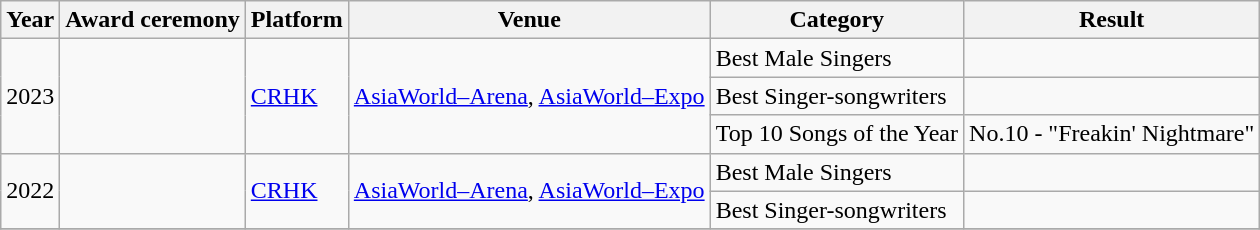<table class="wikitable plainrowheaders">
<tr>
<th scope="col">Year</th>
<th scope="col">Award ceremony</th>
<th scope="col">Platform</th>
<th scope="col">Venue</th>
<th scope="col">Category</th>
<th scope="col">Result</th>
</tr>
<tr>
<td rowspan="3">2023</td>
<td rowspan="3"></td>
<td rowspan="3"><a href='#'>CRHK</a></td>
<td rowspan="3"><a href='#'>AsiaWorld–Arena</a>, <a href='#'>AsiaWorld–Expo</a></td>
<td>Best Male Singers</td>
<td></td>
</tr>
<tr>
<td>Best Singer-songwriters</td>
<td></td>
</tr>
<tr>
<td>Top 10 Songs of the Year</td>
<td>No.10 - "Freakin' Nightmare"</td>
</tr>
<tr>
<td rowspan="2">2022</td>
<td rowspan="2"></td>
<td rowspan="2"><a href='#'>CRHK</a></td>
<td rowspan="2"><a href='#'>AsiaWorld–Arena</a>, <a href='#'>AsiaWorld–Expo</a></td>
<td>Best Male Singers</td>
<td></td>
</tr>
<tr>
<td>Best Singer-songwriters</td>
<td></td>
</tr>
<tr>
</tr>
</table>
